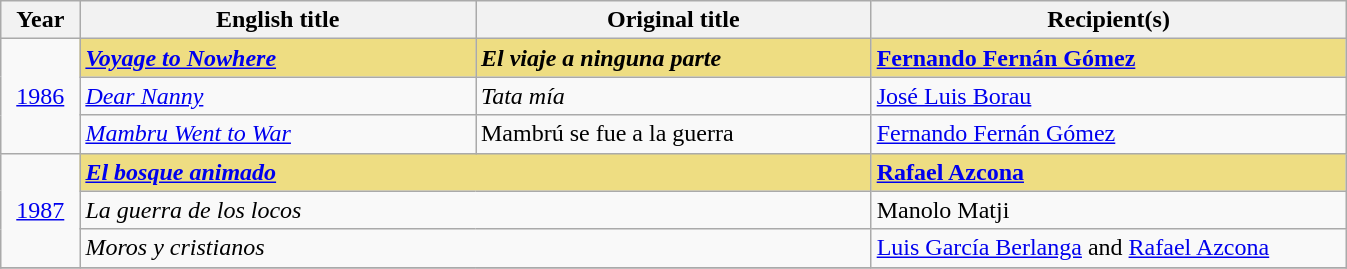<table class="wikitable sortable" style="text-align:left;"style="width:95%">
<tr>
<th scope="col" style="width:5%;">Year</th>
<th scope="col" style="width:25%;">English title</th>
<th scope="col" style="width:25%;">Original title</th>
<th scope="col" style="width:30%;">Recipient(s)</th>
</tr>
<tr>
<td rowspan="3" style="text-align:center;"><a href='#'>1986</a><br></td>
<td style="background:#eedd82;"><strong><em><a href='#'>Voyage to Nowhere</a></em></strong></td>
<td style="background:#eedd82;"><strong><em>El viaje a ninguna parte</em></strong></td>
<td style="background:#eedd82;"><strong><a href='#'>Fernando Fernán Gómez</a></strong></td>
</tr>
<tr>
<td><em><a href='#'>Dear Nanny</a></em></td>
<td><em>Tata mía</em></td>
<td><a href='#'>José Luis Borau</a></td>
</tr>
<tr>
<td><em><a href='#'>Mambru Went to War</a></em></td>
<td>Mambrú se fue a la guerra</td>
<td><a href='#'>Fernando Fernán Gómez</a></td>
</tr>
<tr>
<td rowspan="3" style="text-align:center;"><a href='#'>1987</a></td>
<td colspan="2" style="background:#eedd82;"><strong><em><a href='#'>El bosque animado</a></em></strong></td>
<td style="background:#eedd82;"><strong><a href='#'>Rafael Azcona</a></strong></td>
</tr>
<tr>
<td colspan="2"><em>La guerra de los locos</em></td>
<td>Manolo Matji</td>
</tr>
<tr>
<td colspan="2"><em>Moros y cristianos</em></td>
<td><a href='#'>Luis García Berlanga</a> and <a href='#'>Rafael Azcona</a></td>
</tr>
<tr>
</tr>
</table>
